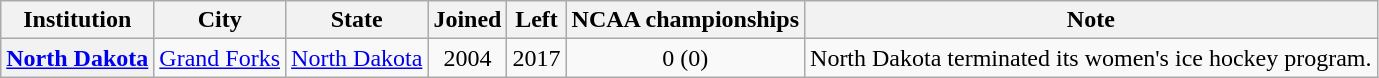<table class="wikitable sortable plainrowheaders" style="text-align: center;">
<tr>
<th scope=col>Institution</th>
<th scope=col>City</th>
<th scope=col>State</th>
<th scope=col>Joined</th>
<th scope=col>Left</th>
<th scope="col">NCAA championships</th>
<th scope="col">Note</th>
</tr>
<tr>
<th scope=row><a href='#'>North Dakota</a></th>
<td><a href='#'>Grand Forks</a></td>
<td><a href='#'>North Dakota</a></td>
<td>2004</td>
<td>2017</td>
<td>0 (0)</td>
<td>North Dakota terminated its women's ice hockey program.</td>
</tr>
</table>
